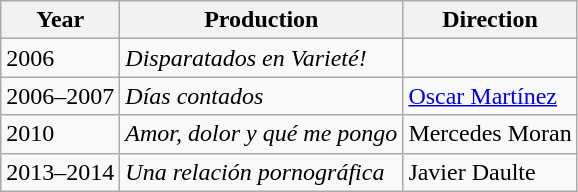<table class="wikitable">
<tr>
<th>Year</th>
<th>Production</th>
<th>Direction</th>
</tr>
<tr>
<td>2006</td>
<td><em>Disparatados en Varieté!</em></td>
<td></td>
</tr>
<tr>
<td>2006–2007</td>
<td><em>Días contados</em></td>
<td><a href='#'>Oscar Martínez</a></td>
</tr>
<tr>
<td>2010</td>
<td><em>Amor, dolor y qué me pongo</em></td>
<td>Mercedes Moran</td>
</tr>
<tr>
<td>2013–2014</td>
<td><em>Una relación pornográfica</em></td>
<td>Javier Daulte</td>
</tr>
</table>
